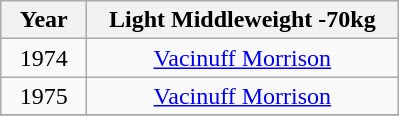<table class="wikitable" style="text-align:center">
<tr>
<th width=50>Year</th>
<th width=200>Light Middleweight -70kg</th>
</tr>
<tr>
<td>1974</td>
<td><a href='#'>Vacinuff Morrison</a></td>
</tr>
<tr>
<td>1975</td>
<td><a href='#'>Vacinuff Morrison</a></td>
</tr>
<tr>
</tr>
</table>
